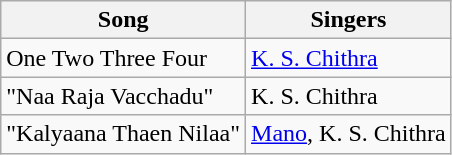<table class="wikitable">
<tr>
<th>Song</th>
<th>Singers</th>
</tr>
<tr>
<td>One Two Three Four</td>
<td><a href='#'>K. S. Chithra</a></td>
</tr>
<tr>
<td>"Naa Raja Vacchadu"</td>
<td>K. S. Chithra</td>
</tr>
<tr>
<td>"Kalyaana Thaen Nilaa"</td>
<td><a href='#'>Mano</a>, K. S. Chithra</td>
</tr>
</table>
